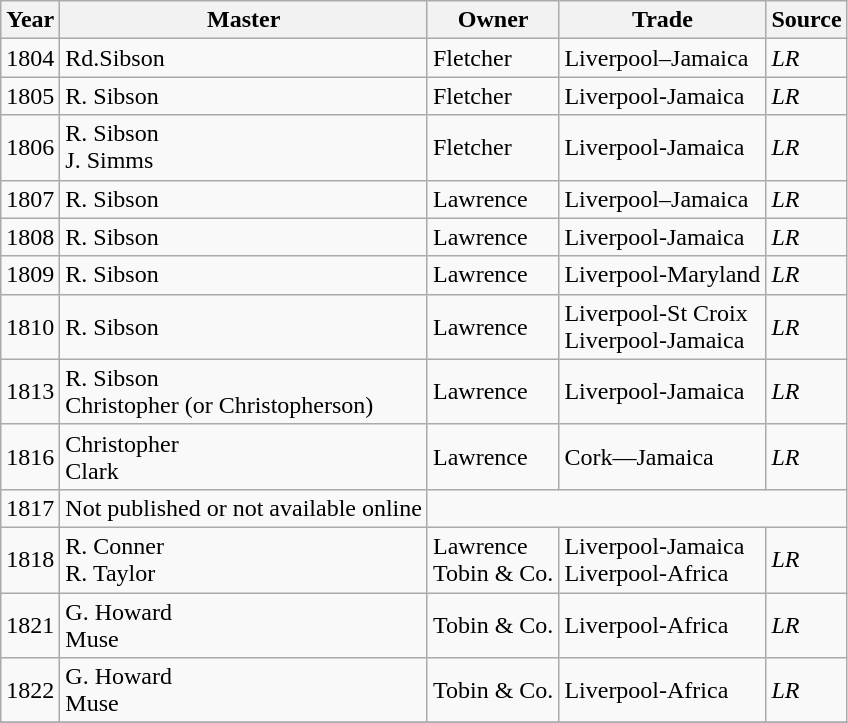<table class=" wikitable">
<tr>
<th>Year</th>
<th>Master</th>
<th>Owner</th>
<th>Trade</th>
<th>Source</th>
</tr>
<tr>
<td>1804</td>
<td>Rd.Sibson</td>
<td>Fletcher</td>
<td>Liverpool–Jamaica</td>
<td><em>LR</em></td>
</tr>
<tr>
<td>1805</td>
<td>R. Sibson</td>
<td>Fletcher</td>
<td>Liverpool-Jamaica</td>
<td><em>LR</em></td>
</tr>
<tr>
<td>1806</td>
<td>R. Sibson<br>J. Simms</td>
<td>Fletcher</td>
<td>Liverpool-Jamaica</td>
<td><em>LR</em></td>
</tr>
<tr>
<td>1807</td>
<td>R. Sibson</td>
<td>Lawrence</td>
<td>Liverpool–Jamaica</td>
<td><em>LR</em></td>
</tr>
<tr>
<td>1808</td>
<td>R. Sibson</td>
<td>Lawrence</td>
<td>Liverpool-Jamaica</td>
<td><em>LR</em></td>
</tr>
<tr>
<td>1809</td>
<td>R. Sibson</td>
<td>Lawrence</td>
<td>Liverpool-Maryland</td>
<td><em>LR</em></td>
</tr>
<tr>
<td>1810</td>
<td>R. Sibson</td>
<td>Lawrence</td>
<td>Liverpool-St Croix<br>Liverpool-Jamaica</td>
<td><em>LR</em></td>
</tr>
<tr>
<td>1813</td>
<td>R. Sibson<br>Christopher (or Christopherson)</td>
<td>Lawrence</td>
<td>Liverpool-Jamaica</td>
<td><em>LR</em></td>
</tr>
<tr>
<td>1816</td>
<td>Christopher<br>Clark</td>
<td>Lawrence</td>
<td>Cork—Jamaica</td>
<td><em>LR</em></td>
</tr>
<tr>
<td>1817</td>
<td>Not published or not available online</td>
</tr>
<tr>
<td>1818</td>
<td>R. Conner<br>R. Taylor</td>
<td>Lawrence<br>Tobin & Co.</td>
<td>Liverpool-Jamaica<br>Liverpool-Africa</td>
<td><em>LR</em></td>
</tr>
<tr>
<td>1821</td>
<td>G. Howard<br>Muse</td>
<td>Tobin & Co.</td>
<td>Liverpool-Africa</td>
<td><em>LR</em></td>
</tr>
<tr>
<td>1822</td>
<td>G. Howard<br>Muse</td>
<td>Tobin & Co.</td>
<td>Liverpool-Africa</td>
<td><em>LR</em></td>
</tr>
<tr>
</tr>
</table>
